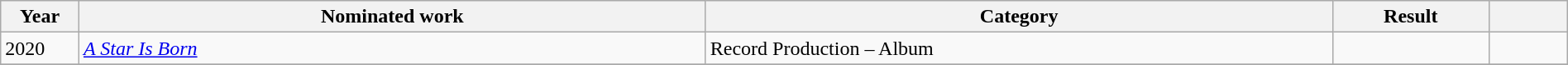<table class="wikitable" style="width:100%;">
<tr>
<th width=5%>Year</th>
<th style="width:40%;">Nominated work</th>
<th style="width:40%;">Category</th>
<th style="width:10%;">Result</th>
<th width=5%></th>
</tr>
<tr>
<td>2020</td>
<td><em><a href='#'>A Star Is Born</a></em></td>
<td>Record Production – Album</td>
<td></td>
<td style="text-align:center;"><br></td>
</tr>
<tr>
</tr>
</table>
